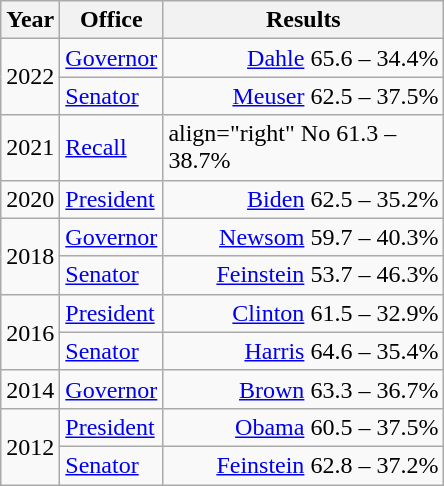<table class=wikitable>
<tr>
<th width="30">Year</th>
<th width="60">Office</th>
<th width="180">Results</th>
</tr>
<tr>
<td rowspan="2">2022</td>
<td><a href='#'>Governor</a></td>
<td align="right" ><a href='#'>Dahle</a> 65.6 – 34.4%</td>
</tr>
<tr>
<td><a href='#'>Senator</a></td>
<td align="right" ><a href='#'>Meuser</a> 62.5 – 37.5%</td>
</tr>
<tr>
<td>2021</td>
<td><a href='#'>Recall</a></td>
<td>align="right"  No 61.3 – 38.7%</td>
</tr>
<tr>
<td>2020</td>
<td><a href='#'>President</a></td>
<td align="right" ><a href='#'>Biden</a> 62.5 – 35.2%</td>
</tr>
<tr>
<td rowspan="2">2018</td>
<td><a href='#'>Governor</a></td>
<td align="right" ><a href='#'>Newsom</a> 59.7 – 40.3%</td>
</tr>
<tr>
<td><a href='#'>Senator</a></td>
<td align="right" ><a href='#'>Feinstein</a> 53.7 – 46.3%</td>
</tr>
<tr>
<td rowspan="2">2016</td>
<td><a href='#'>President</a></td>
<td align="right" ><a href='#'>Clinton</a> 61.5 – 32.9%</td>
</tr>
<tr>
<td><a href='#'>Senator</a></td>
<td align="right" ><a href='#'>Harris</a> 64.6 – 35.4%</td>
</tr>
<tr>
<td>2014</td>
<td><a href='#'>Governor</a></td>
<td align="right" ><a href='#'>Brown</a> 63.3 – 36.7%</td>
</tr>
<tr>
<td rowspan="2">2012</td>
<td><a href='#'>President</a></td>
<td align="right" ><a href='#'>Obama</a> 60.5 – 37.5%</td>
</tr>
<tr>
<td><a href='#'>Senator</a></td>
<td align="right" ><a href='#'>Feinstein</a> 62.8 – 37.2%</td>
</tr>
</table>
